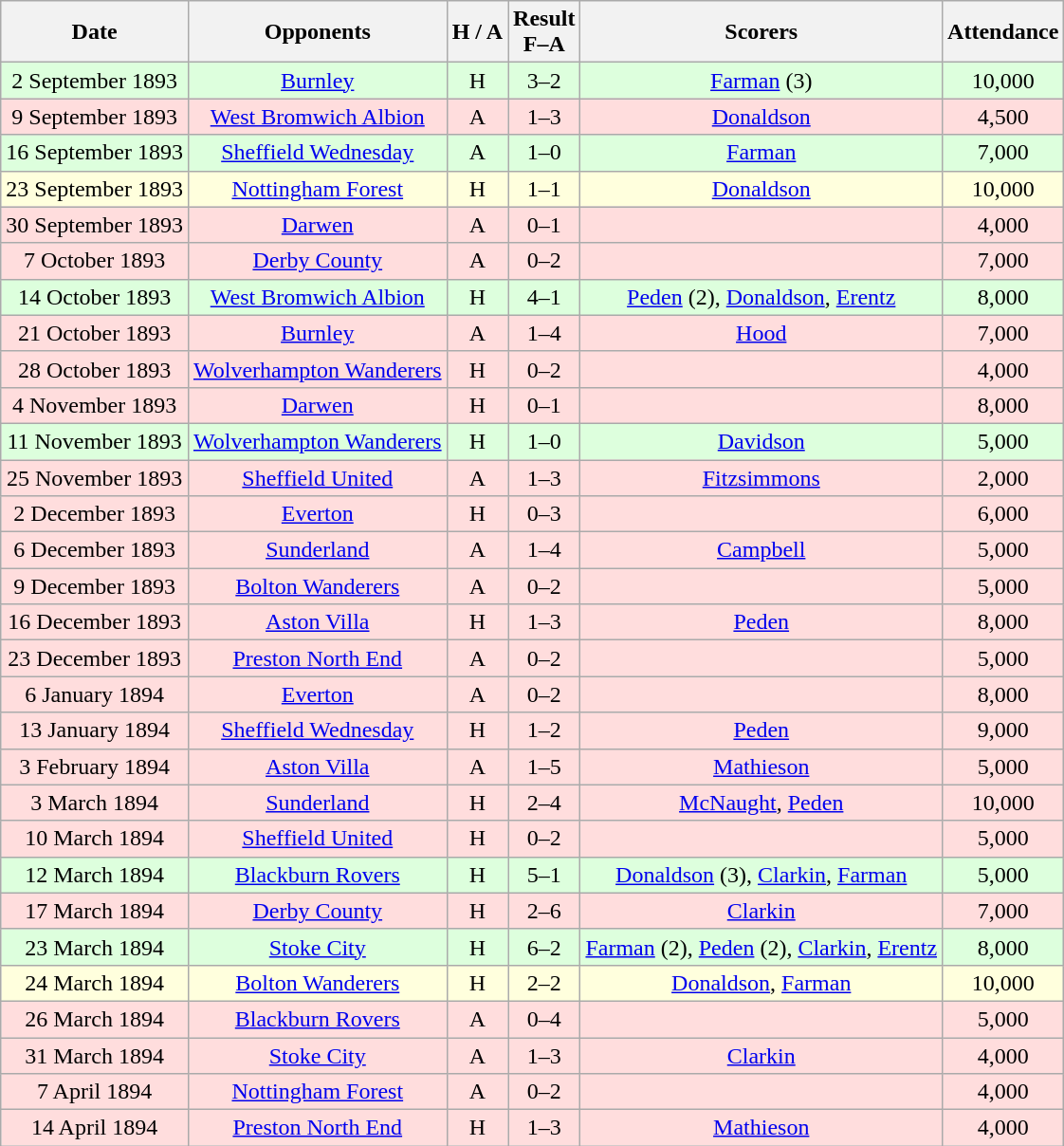<table class="wikitable" style="text-align:center">
<tr>
<th>Date</th>
<th>Opponents</th>
<th>H / A</th>
<th>Result<br>F–A</th>
<th>Scorers</th>
<th>Attendance</th>
</tr>
<tr bgcolor="#ddffdd">
<td>2 September 1893</td>
<td><a href='#'>Burnley</a></td>
<td>H</td>
<td>3–2</td>
<td><a href='#'>Farman</a> (3)</td>
<td>10,000</td>
</tr>
<tr bgcolor="#ffdddd">
<td>9 September 1893</td>
<td><a href='#'>West Bromwich Albion</a></td>
<td>A</td>
<td>1–3</td>
<td><a href='#'>Donaldson</a></td>
<td>4,500</td>
</tr>
<tr bgcolor="#ddffdd">
<td>16 September 1893</td>
<td><a href='#'>Sheffield Wednesday</a></td>
<td>A</td>
<td>1–0</td>
<td><a href='#'>Farman</a></td>
<td>7,000</td>
</tr>
<tr bgcolor="#ffffdd">
<td>23 September 1893</td>
<td><a href='#'>Nottingham Forest</a></td>
<td>H</td>
<td>1–1</td>
<td><a href='#'>Donaldson</a></td>
<td>10,000</td>
</tr>
<tr bgcolor="#ffdddd">
<td>30 September 1893</td>
<td><a href='#'>Darwen</a></td>
<td>A</td>
<td>0–1</td>
<td></td>
<td>4,000</td>
</tr>
<tr bgcolor="#ffdddd">
<td>7 October 1893</td>
<td><a href='#'>Derby County</a></td>
<td>A</td>
<td>0–2</td>
<td></td>
<td>7,000</td>
</tr>
<tr bgcolor="#ddffdd">
<td>14 October 1893</td>
<td><a href='#'>West Bromwich Albion</a></td>
<td>H</td>
<td>4–1</td>
<td><a href='#'>Peden</a> (2), <a href='#'>Donaldson</a>, <a href='#'>Erentz</a></td>
<td>8,000</td>
</tr>
<tr bgcolor="#ffdddd">
<td>21 October 1893</td>
<td><a href='#'>Burnley</a></td>
<td>A</td>
<td>1–4</td>
<td><a href='#'>Hood</a></td>
<td>7,000</td>
</tr>
<tr bgcolor="#ffdddd">
<td>28 October 1893</td>
<td><a href='#'>Wolverhampton Wanderers</a></td>
<td>H</td>
<td>0–2</td>
<td></td>
<td>4,000</td>
</tr>
<tr bgcolor="#ffdddd">
<td>4 November 1893</td>
<td><a href='#'>Darwen</a></td>
<td>H</td>
<td>0–1</td>
<td></td>
<td>8,000</td>
</tr>
<tr bgcolor="#ddffdd">
<td>11 November 1893</td>
<td><a href='#'>Wolverhampton Wanderers</a></td>
<td>H</td>
<td>1–0</td>
<td><a href='#'>Davidson</a></td>
<td>5,000</td>
</tr>
<tr bgcolor="#ffdddd">
<td>25 November 1893</td>
<td><a href='#'>Sheffield United</a></td>
<td>A</td>
<td>1–3</td>
<td><a href='#'>Fitzsimmons</a></td>
<td>2,000</td>
</tr>
<tr bgcolor="#ffdddd">
<td>2 December 1893</td>
<td><a href='#'>Everton</a></td>
<td>H</td>
<td>0–3</td>
<td></td>
<td>6,000</td>
</tr>
<tr bgcolor="#ffdddd">
<td>6 December 1893</td>
<td><a href='#'>Sunderland</a></td>
<td>A</td>
<td>1–4</td>
<td><a href='#'>Campbell</a></td>
<td>5,000</td>
</tr>
<tr bgcolor="#ffdddd">
<td>9 December 1893</td>
<td><a href='#'>Bolton Wanderers</a></td>
<td>A</td>
<td>0–2</td>
<td></td>
<td>5,000</td>
</tr>
<tr bgcolor="#ffdddd">
<td>16 December 1893</td>
<td><a href='#'>Aston Villa</a></td>
<td>H</td>
<td>1–3</td>
<td><a href='#'>Peden</a></td>
<td>8,000</td>
</tr>
<tr bgcolor="#ffdddd">
<td>23 December 1893</td>
<td><a href='#'>Preston North End</a></td>
<td>A</td>
<td>0–2</td>
<td></td>
<td>5,000</td>
</tr>
<tr bgcolor="#ffdddd">
<td>6 January 1894</td>
<td><a href='#'>Everton</a></td>
<td>A</td>
<td>0–2</td>
<td></td>
<td>8,000</td>
</tr>
<tr bgcolor="#ffdddd">
<td>13 January 1894</td>
<td><a href='#'>Sheffield Wednesday</a></td>
<td>H</td>
<td>1–2</td>
<td><a href='#'>Peden</a></td>
<td>9,000</td>
</tr>
<tr bgcolor="#ffdddd">
<td>3 February 1894</td>
<td><a href='#'>Aston Villa</a></td>
<td>A</td>
<td>1–5</td>
<td><a href='#'>Mathieson</a></td>
<td>5,000</td>
</tr>
<tr bgcolor="#ffdddd">
<td>3 March 1894</td>
<td><a href='#'>Sunderland</a></td>
<td>H</td>
<td>2–4</td>
<td><a href='#'>McNaught</a>, <a href='#'>Peden</a></td>
<td>10,000</td>
</tr>
<tr bgcolor="#ffdddd">
<td>10 March 1894</td>
<td><a href='#'>Sheffield United</a></td>
<td>H</td>
<td>0–2</td>
<td></td>
<td>5,000</td>
</tr>
<tr bgcolor="#ddffdd">
<td>12 March 1894</td>
<td><a href='#'>Blackburn Rovers</a></td>
<td>H</td>
<td>5–1</td>
<td><a href='#'>Donaldson</a> (3), <a href='#'>Clarkin</a>, <a href='#'>Farman</a></td>
<td>5,000</td>
</tr>
<tr bgcolor="#ffdddd">
<td>17 March 1894</td>
<td><a href='#'>Derby County</a></td>
<td>H</td>
<td>2–6</td>
<td><a href='#'>Clarkin</a></td>
<td>7,000</td>
</tr>
<tr bgcolor="#ddffdd">
<td>23 March 1894</td>
<td><a href='#'>Stoke City</a></td>
<td>H</td>
<td>6–2</td>
<td><a href='#'>Farman</a> (2), <a href='#'>Peden</a> (2), <a href='#'>Clarkin</a>, <a href='#'>Erentz</a></td>
<td>8,000</td>
</tr>
<tr bgcolor="#ffffdd">
<td>24 March 1894</td>
<td><a href='#'>Bolton Wanderers</a></td>
<td>H</td>
<td>2–2</td>
<td><a href='#'>Donaldson</a>, <a href='#'>Farman</a></td>
<td>10,000</td>
</tr>
<tr bgcolor="#ffdddd">
<td>26 March 1894</td>
<td><a href='#'>Blackburn Rovers</a></td>
<td>A</td>
<td>0–4</td>
<td></td>
<td>5,000</td>
</tr>
<tr bgcolor="#ffdddd">
<td>31 March 1894</td>
<td><a href='#'>Stoke City</a></td>
<td>A</td>
<td>1–3</td>
<td><a href='#'>Clarkin</a></td>
<td>4,000</td>
</tr>
<tr bgcolor="#ffdddd">
<td>7 April 1894</td>
<td><a href='#'>Nottingham Forest</a></td>
<td>A</td>
<td>0–2</td>
<td></td>
<td>4,000</td>
</tr>
<tr bgcolor="#ffdddd">
<td>14 April 1894</td>
<td><a href='#'>Preston North End</a></td>
<td>H</td>
<td>1–3</td>
<td><a href='#'>Mathieson</a></td>
<td>4,000</td>
</tr>
</table>
